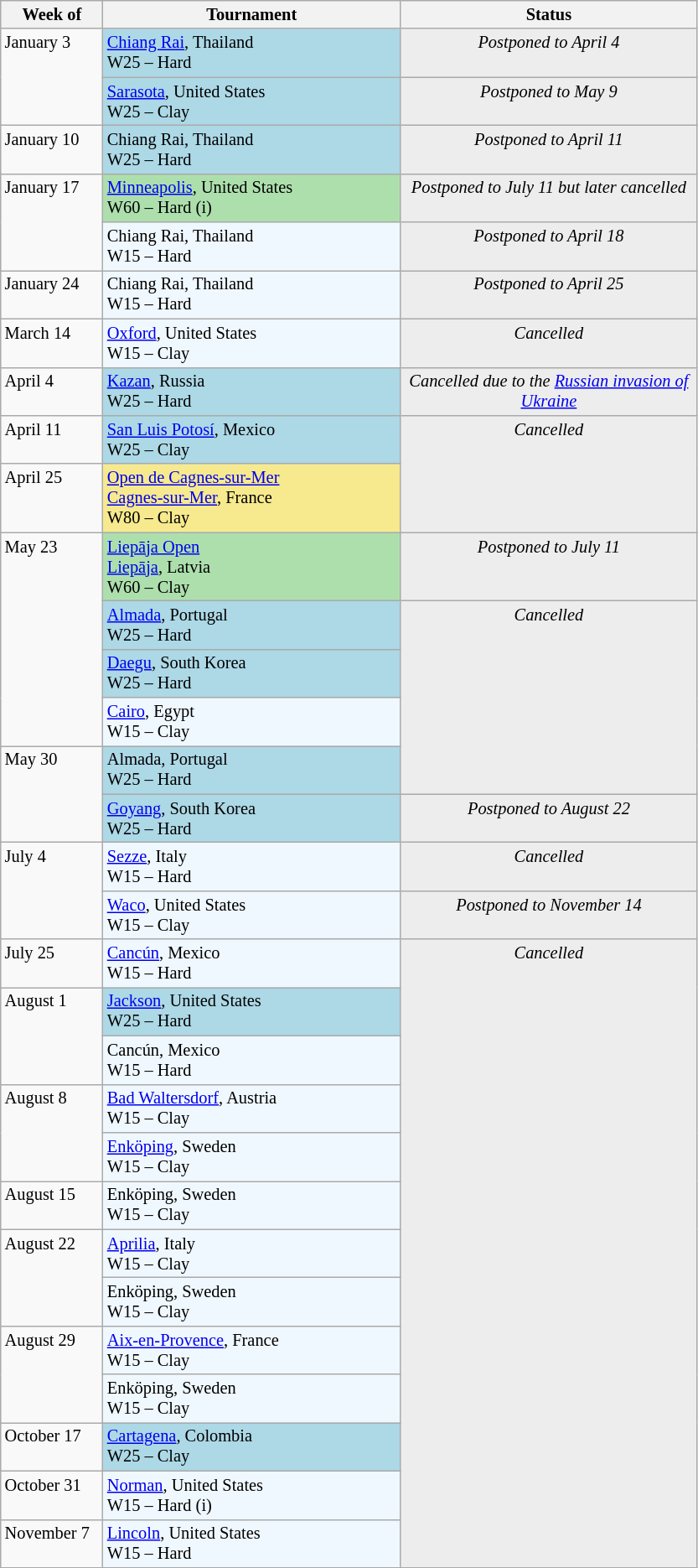<table class=wikitable style=font-size:85%>
<tr>
<th width=75>Week of</th>
<th width=230>Tournament</th>
<th width=230>Status</th>
</tr>
<tr valign=top>
<td rowspan=2>January 3</td>
<td style="background:lightblue;"><a href='#'>Chiang Rai</a>, Thailand <br> W25 – Hard</td>
<td style="text-align:center; background:#ededed"><em>Postponed to April 4</em></td>
</tr>
<tr valign=top>
<td style="background:lightblue;"><a href='#'>Sarasota</a>, United States <br> W25 – Clay</td>
<td style="text-align:center; background:#ededed"><em>Postponed to May 9</em></td>
</tr>
<tr valign=top>
<td>January 10</td>
<td style="background:lightblue;">Chiang Rai, Thailand <br> W25 – Hard</td>
<td style="text-align:center; background:#ededed"><em>Postponed to April 11</em></td>
</tr>
<tr valign=top>
<td rowspan=2>January 17</td>
<td style="background:#addfad;"><a href='#'>Minneapolis</a>, United States <br> W60 – Hard (i)</td>
<td style="text-align:center; background:#ededed"><em>Postponed to July 11 but later cancelled</em></td>
</tr>
<tr valign=top>
<td style="background:#f0f8ff;">Chiang Rai, Thailand <br> W15 – Hard</td>
<td style="text-align:center; background:#ededed"><em>Postponed to April 18</em></td>
</tr>
<tr valign=top>
<td>January 24</td>
<td style="background:#f0f8ff;">Chiang Rai, Thailand <br> W15 – Hard</td>
<td style="text-align:center; background:#ededed"><em>Postponed to April 25</em></td>
</tr>
<tr valign=top>
<td>March 14</td>
<td style="background:#f0f8ff;"><a href='#'>Oxford</a>, United States <br> W15 – Clay</td>
<td style="text-align:center; background:#ededed"><em>Cancelled</em></td>
</tr>
<tr valign=top>
<td>April 4</td>
<td style="background:lightblue;"><a href='#'>Kazan</a>, Russia <br> W25 – Hard</td>
<td style="text-align:center; background:#ededed"><em>Cancelled due to the <a href='#'>Russian invasion of Ukraine</a></em></td>
</tr>
<tr valign=top>
<td>April 11</td>
<td style="background:lightblue;"><a href='#'>San Luis Potosí</a>, Mexico <br> W25 – Clay</td>
<td rowspan=2 style="text-align:center; background:#ededed"><em>Cancelled</em></td>
</tr>
<tr valign=top>
<td>April 25</td>
<td style="background:#f7e98e;"><a href='#'>Open de Cagnes-sur-Mer</a> <br> <a href='#'>Cagnes-sur-Mer</a>, France <br> W80 – Clay</td>
</tr>
<tr valign=top>
<td rowspan=4>May 23</td>
<td style="background:#addfad;"><a href='#'>Liepāja Open</a> <br> <a href='#'>Liepāja</a>, Latvia <br> W60 – Clay</td>
<td style="text-align:center; background:#ededed"><em>Postponed to July 11</em></td>
</tr>
<tr valign=top>
<td style="background:lightblue;"><a href='#'>Almada</a>, Portugal <br> W25 – Hard</td>
<td rowspan=4 style="text-align:center; background:#ededed"><em>Cancelled</em></td>
</tr>
<tr valign=top>
<td style="background:lightblue;"><a href='#'>Daegu</a>, South Korea <br> W25 – Hard</td>
</tr>
<tr valign=top>
<td style="background:#f0f8ff;"><a href='#'>Cairo</a>, Egypt <br> W15 – Clay</td>
</tr>
<tr valign=top>
<td rowspan=2>May 30</td>
<td style="background:lightblue;">Almada, Portugal <br> W25 – Hard</td>
</tr>
<tr valign=top>
<td style="background:lightblue;"><a href='#'>Goyang</a>, South Korea <br> W25 – Hard</td>
<td style="text-align:center; background:#ededed"><em>Postponed to August 22</em></td>
</tr>
<tr valign=top>
<td rowspan=2>July 4</td>
<td style="background:#f0f8ff;"><a href='#'>Sezze</a>, Italy <br> W15 – Hard</td>
<td style="text-align:center; background:#ededed"><em>Cancelled</em></td>
</tr>
<tr valign=top>
<td style="background:#f0f8ff;"><a href='#'>Waco</a>, United States <br> W15 – Clay</td>
<td style="text-align:center; background:#ededed"><em>Postponed to November 14</em></td>
</tr>
<tr valign=top>
<td>July 25</td>
<td style="background:#f0f8ff;"><a href='#'>Cancún</a>, Mexico <br> W15 – Hard</td>
<td rowspan=13 style="text-align:center; background:#ededed"><em>Cancelled</em></td>
</tr>
<tr valign=top>
<td rowspan=2>August 1</td>
<td style="background:lightblue;"><a href='#'>Jackson</a>, United States <br> W25 – Hard</td>
</tr>
<tr valign=top>
<td style="background:#f0f8ff;">Cancún, Mexico <br> W15 – Hard</td>
</tr>
<tr valign=top>
<td rowspan=2>August 8</td>
<td style="background:#f0f8ff;"><a href='#'>Bad Waltersdorf</a>, Austria <br> W15 – Clay</td>
</tr>
<tr valign=top>
<td style="background:#f0f8ff;"><a href='#'>Enköping</a>, Sweden <br> W15 – Clay</td>
</tr>
<tr valign=top>
<td>August 15</td>
<td style="background:#f0f8ff;">Enköping, Sweden <br> W15 – Clay</td>
</tr>
<tr valign=top>
<td rowspan=2>August 22</td>
<td style="background:#f0f8ff;"><a href='#'>Aprilia</a>, Italy <br> W15 – Clay</td>
</tr>
<tr valign=top>
<td style="background:#f0f8ff;">Enköping, Sweden <br> W15 – Clay</td>
</tr>
<tr valign=top>
<td rowspan=2>August 29</td>
<td style="background:#f0f8ff;"><a href='#'>Aix-en-Provence</a>, France <br> W15 – Clay</td>
</tr>
<tr valign=top>
<td style="background:#f0f8ff;">Enköping, Sweden <br> W15 – Clay</td>
</tr>
<tr valign=top>
<td>October 17</td>
<td style="background:lightblue;"><a href='#'>Cartagena</a>, Colombia <br> W25 – Clay</td>
</tr>
<tr valign=top>
<td>October 31</td>
<td style="background:#f0f8ff;"><a href='#'>Norman</a>, United States <br> W15 – Hard (i)</td>
</tr>
<tr valign=top>
<td>November 7</td>
<td style="background:#f0f8ff;"><a href='#'>Lincoln</a>, United States <br> W15 – Hard</td>
</tr>
</table>
